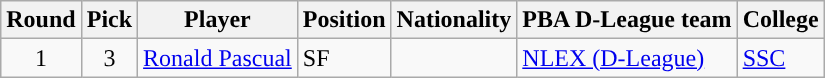<table class="wikitable sortable sortable">
<tr>
<th>Round</th>
<th>Pick</th>
<th>Player</th>
<th>Position</th>
<th>Nationality</th>
<th>PBA D-League team</th>
<th>College</th>
</tr>
<tr>
<td align=center>1</td>
<td align=center>3</td>
<td><a href='#'>Ronald Pascual</a></td>
<td>SF</td>
<td></td>
<td><a href='#'>NLEX (D-League)</a></td>
<td><a href='#'>SSC</a></td>
</tr>
</table>
